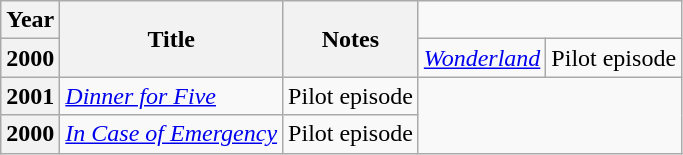<table class="wikitable sortable plainrowheaders">
<tr>
<th scope="col">Year</th>
<th rowspan="2" scope="col">Title</th>
<th rowspan="2" scope="col" class="unsortable">Notes</th>
</tr>
<tr>
<th scope="row">2000</th>
<td><em><a href='#'>Wonderland</a></em></td>
<td>Pilot episode</td>
</tr>
<tr>
<th scope="row">2001</th>
<td><em><a href='#'>Dinner for Five</a></em></td>
<td>Pilot episode</td>
</tr>
<tr>
<th scope="row">2000</th>
<td><em><a href='#'>In Case of Emergency</a></em></td>
<td>Pilot episode</td>
</tr>
</table>
